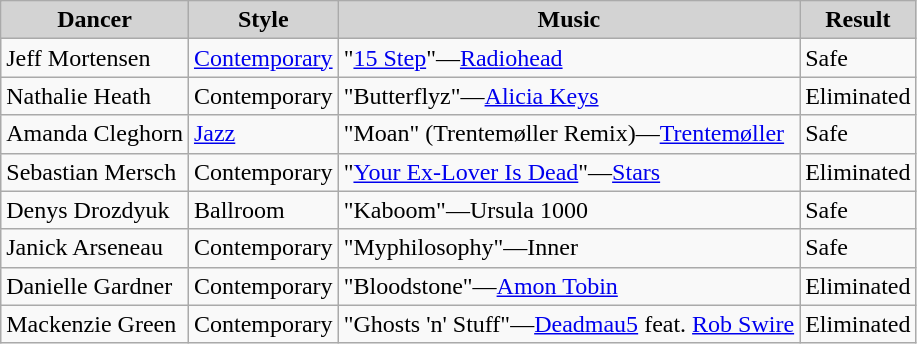<table class="wikitable">
<tr align="center" bgcolor="lightgrey">
<td><strong>Dancer</strong></td>
<td><strong>Style</strong></td>
<td><strong>Music</strong></td>
<td><strong>Result</strong></td>
</tr>
<tr>
<td>Jeff Mortensen</td>
<td><a href='#'>Contemporary</a></td>
<td>"<a href='#'>15 Step</a>"—<a href='#'>Radiohead</a></td>
<td>Safe</td>
</tr>
<tr>
<td>Nathalie Heath</td>
<td>Contemporary</td>
<td>"Butterflyz"—<a href='#'>Alicia Keys</a></td>
<td>Eliminated</td>
</tr>
<tr>
<td>Amanda Cleghorn</td>
<td><a href='#'>Jazz</a></td>
<td>"Moan" (Trentemøller Remix)—<a href='#'>Trentemøller</a></td>
<td>Safe</td>
</tr>
<tr>
<td>Sebastian Mersch</td>
<td>Contemporary</td>
<td>"<a href='#'>Your Ex-Lover Is Dead</a>"—<a href='#'>Stars</a></td>
<td>Eliminated</td>
</tr>
<tr>
<td>Denys Drozdyuk</td>
<td>Ballroom</td>
<td>"Kaboom"—Ursula 1000</td>
<td>Safe</td>
</tr>
<tr>
<td>Janick Arseneau</td>
<td>Contemporary</td>
<td>"Myphilosophy"—Inner</td>
<td>Safe</td>
</tr>
<tr>
<td>Danielle Gardner</td>
<td>Contemporary</td>
<td>"Bloodstone"—<a href='#'>Amon Tobin</a></td>
<td>Eliminated</td>
</tr>
<tr>
<td>Mackenzie Green</td>
<td>Contemporary</td>
<td>"Ghosts 'n' Stuff"—<a href='#'>Deadmau5</a> feat. <a href='#'>Rob Swire</a></td>
<td>Eliminated</td>
</tr>
</table>
